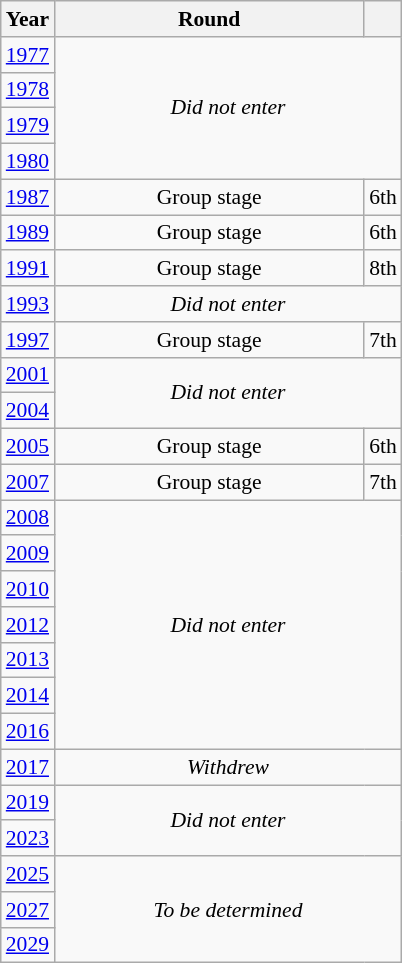<table class="wikitable" style="text-align: center; font-size:90%">
<tr>
<th>Year</th>
<th style="width:200px">Round</th>
<th></th>
</tr>
<tr>
<td><a href='#'>1977</a></td>
<td colspan="2" rowspan="4"><em>Did not enter</em></td>
</tr>
<tr>
<td><a href='#'>1978</a></td>
</tr>
<tr>
<td><a href='#'>1979</a></td>
</tr>
<tr>
<td><a href='#'>1980</a></td>
</tr>
<tr>
<td><a href='#'>1987</a></td>
<td>Group stage</td>
<td>6th</td>
</tr>
<tr>
<td><a href='#'>1989</a></td>
<td>Group stage</td>
<td>6th</td>
</tr>
<tr>
<td><a href='#'>1991</a></td>
<td>Group stage</td>
<td>8th</td>
</tr>
<tr>
<td><a href='#'>1993</a></td>
<td colspan="2"><em>Did not enter</em></td>
</tr>
<tr>
<td><a href='#'>1997</a></td>
<td>Group stage</td>
<td>7th</td>
</tr>
<tr>
<td><a href='#'>2001</a></td>
<td colspan="2" rowspan="2"><em>Did not enter</em></td>
</tr>
<tr>
<td><a href='#'>2004</a></td>
</tr>
<tr>
<td><a href='#'>2005</a></td>
<td>Group stage</td>
<td>6th</td>
</tr>
<tr>
<td><a href='#'>2007</a></td>
<td>Group stage</td>
<td>7th</td>
</tr>
<tr>
<td><a href='#'>2008</a></td>
<td colspan="2" rowspan="7"><em>Did not enter</em></td>
</tr>
<tr>
<td><a href='#'>2009</a></td>
</tr>
<tr>
<td><a href='#'>2010</a></td>
</tr>
<tr>
<td><a href='#'>2012</a></td>
</tr>
<tr>
<td><a href='#'>2013</a></td>
</tr>
<tr>
<td><a href='#'>2014</a></td>
</tr>
<tr>
<td><a href='#'>2016</a></td>
</tr>
<tr>
<td><a href='#'>2017</a></td>
<td colspan="2"><em>Withdrew</em></td>
</tr>
<tr>
<td><a href='#'>2019</a></td>
<td colspan="2" rowspan="2"><em>Did not enter</em></td>
</tr>
<tr>
<td><a href='#'>2023</a></td>
</tr>
<tr>
<td><a href='#'>2025</a></td>
<td colspan="2" rowspan="3"><em>To be determined</em></td>
</tr>
<tr>
<td><a href='#'>2027</a></td>
</tr>
<tr>
<td><a href='#'>2029</a></td>
</tr>
</table>
